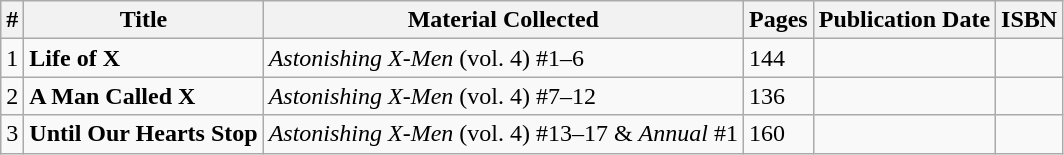<table class="wikitable">
<tr>
<th>#</th>
<th>Title</th>
<th>Material Collected</th>
<th>Pages</th>
<th>Publication Date</th>
<th>ISBN</th>
</tr>
<tr>
<td>1</td>
<td><strong>Life of X</strong></td>
<td><em>Astonishing X-Men</em> (vol. 4) #1–6</td>
<td>144</td>
<td></td>
<td></td>
</tr>
<tr>
<td>2</td>
<td><strong>A Man Called X</strong></td>
<td><em>Astonishing X-Men</em> (vol. 4) #7–12</td>
<td>136</td>
<td></td>
<td></td>
</tr>
<tr>
<td>3</td>
<td><strong>Until Our Hearts Stop</strong></td>
<td><em>Astonishing X-Men</em> (vol. 4) #13–17 & <em>Annual</em> #1</td>
<td>160</td>
<td></td>
<td></td>
</tr>
</table>
